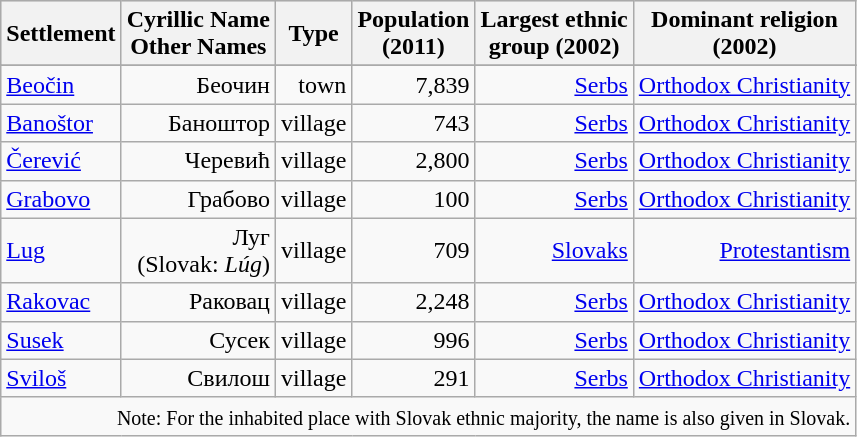<table class="wikitable" style="text-align: right;">
<tr bgcolor="#e0e0e0">
<th rowspan="1">Settlement</th>
<th colspan="1">Cyrillic Name<br>Other Names</th>
<th colspan="1">Type</th>
<th colspan="1">Population<br>(2011)</th>
<th colspan="1">Largest ethnic<br>group (2002)</th>
<th colspan="1">Dominant religion<br>(2002)</th>
</tr>
<tr bgcolor="#e0e0e0">
</tr>
<tr>
<td align="left"><a href='#'>Beočin</a></td>
<td>Беочин</td>
<td>town</td>
<td>7,839</td>
<td><a href='#'>Serbs</a></td>
<td><a href='#'>Orthodox Christianity</a></td>
</tr>
<tr>
<td align="left"><a href='#'>Banoštor</a></td>
<td>Баноштор</td>
<td>village</td>
<td>743</td>
<td><a href='#'>Serbs</a></td>
<td><a href='#'>Orthodox Christianity</a></td>
</tr>
<tr>
<td align="left"><a href='#'>Čerević</a></td>
<td>Черевић</td>
<td>village</td>
<td>2,800</td>
<td><a href='#'>Serbs</a></td>
<td><a href='#'>Orthodox Christianity</a></td>
</tr>
<tr>
<td align="left"><a href='#'>Grabovo</a></td>
<td>Грабово</td>
<td>village</td>
<td>100</td>
<td><a href='#'>Serbs</a></td>
<td><a href='#'>Orthodox Christianity</a></td>
</tr>
<tr>
<td align="left"><a href='#'>Lug</a></td>
<td>Луг<br>(Slovak: <em>Lúg</em>)</td>
<td>village</td>
<td>709</td>
<td><a href='#'>Slovaks</a></td>
<td><a href='#'>Protestantism</a></td>
</tr>
<tr>
<td align="left"><a href='#'>Rakovac</a></td>
<td>Раковац</td>
<td>village</td>
<td>2,248</td>
<td><a href='#'>Serbs</a></td>
<td><a href='#'>Orthodox Christianity</a></td>
</tr>
<tr>
<td align="left"><a href='#'>Susek</a></td>
<td>Сусек</td>
<td>village</td>
<td>996</td>
<td><a href='#'>Serbs</a></td>
<td><a href='#'>Orthodox Christianity</a></td>
</tr>
<tr>
<td align="left"><a href='#'>Sviloš</a></td>
<td>Свилош</td>
<td>village</td>
<td>291</td>
<td><a href='#'>Serbs</a></td>
<td><a href='#'>Orthodox Christianity</a></td>
</tr>
<tr>
<td colspan="19"><small>Note: For the inhabited place with Slovak ethnic majority, the name is also given in Slovak.</small></td>
</tr>
</table>
